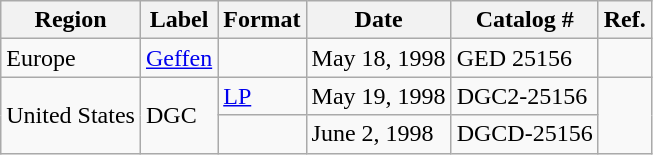<table class="wikitable">
<tr>
<th>Region</th>
<th>Label</th>
<th>Format</th>
<th>Date</th>
<th>Catalog #</th>
<th>Ref.</th>
</tr>
<tr>
<td>Europe</td>
<td><a href='#'>Geffen</a></td>
<td></td>
<td>May 18, 1998</td>
<td>GED 25156</td>
<td></td>
</tr>
<tr>
<td rowspan="2">United States</td>
<td rowspan="2">DGC</td>
<td><a href='#'>LP</a></td>
<td>May 19, 1998</td>
<td>DGC2-25156</td>
<td rowspan="2"></td>
</tr>
<tr>
<td></td>
<td>June 2, 1998</td>
<td>DGCD-25156</td>
</tr>
</table>
